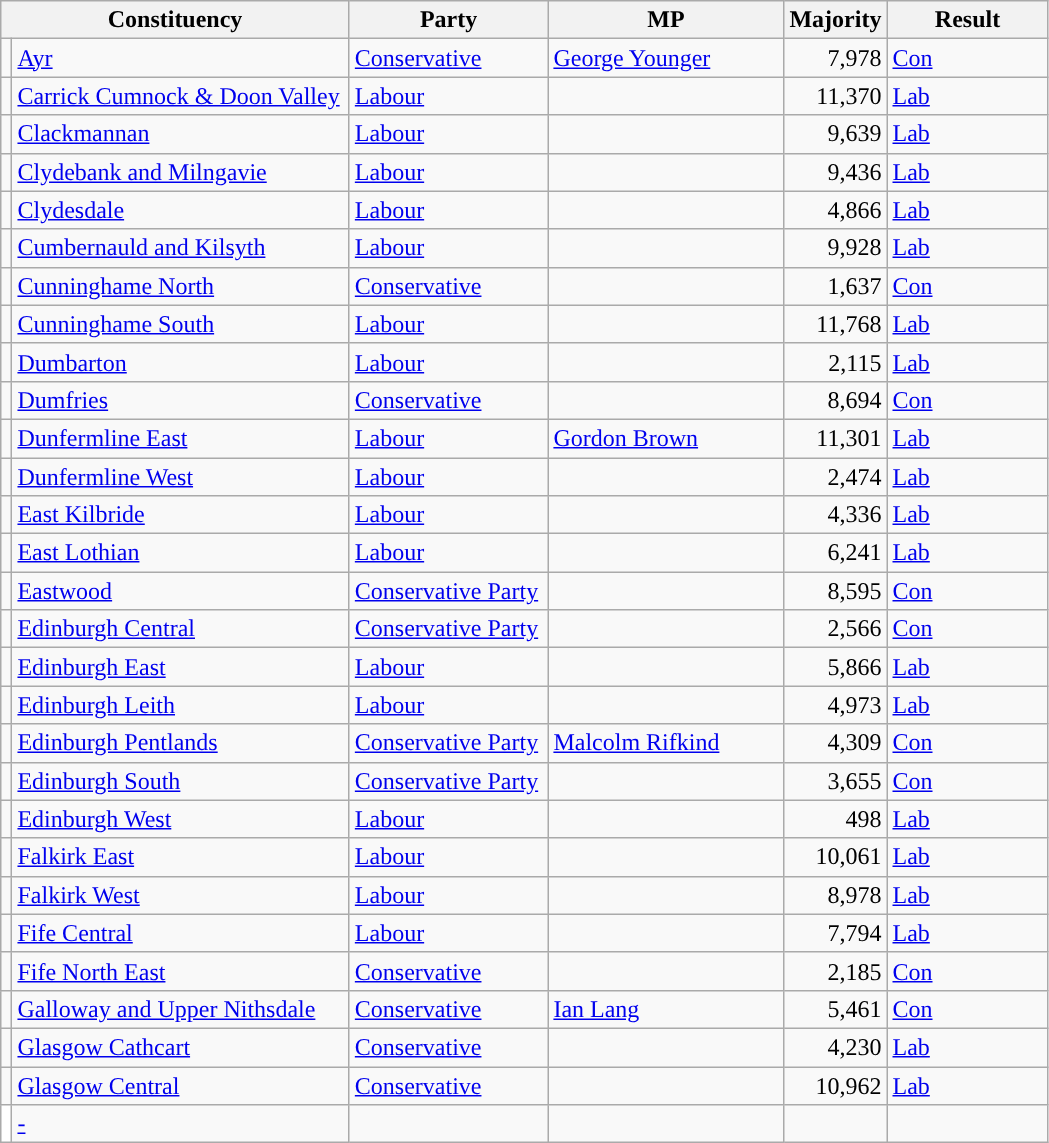<table class="wikitable">
<tr>
<th colspan="2" width="225px">Constituency</th>
<th width="125px">Party</th>
<th width="150px">MP</th>
<th width="60px">Majority</th>
<th width="100px">Result</th>
</tr>
<tr>
<td style="color:inherit;background:"></td>
<td><a href='#'>Ayr</a></td>
<td align="left"><a href='#'>Conservative</a></td>
<td align="left"><a href='#'>George Younger</a></td>
<td align="right">7,978</td>
<td align="left"><a href='#'>Con</a></td>
</tr>
<tr>
<td style="color:inherit;background:"></td>
<td><a href='#'>Carrick Cumnock & Doon Valley</a></td>
<td align="left"><a href='#'>Labour</a></td>
<td align="left"></td>
<td align="right">11,370</td>
<td align="left"><a href='#'>Lab</a></td>
</tr>
<tr>
<td style="color:inherit;background:"></td>
<td><a href='#'>Clackmannan</a></td>
<td align="left"><a href='#'>Labour</a></td>
<td align="left"></td>
<td align="right">9,639</td>
<td align="left"><a href='#'>Lab</a></td>
</tr>
<tr>
<td style="color:inherit;background:"></td>
<td><a href='#'>Clydebank and Milngavie</a></td>
<td align="left"><a href='#'>Labour</a></td>
<td align="left"></td>
<td align="right">9,436</td>
<td align="left"><a href='#'>Lab</a></td>
</tr>
<tr>
<td style="color:inherit;background:"></td>
<td><a href='#'>Clydesdale</a></td>
<td align="left"><a href='#'>Labour</a></td>
<td align="left"></td>
<td align="right">4,866</td>
<td align="left"><a href='#'>Lab</a></td>
</tr>
<tr>
<td style="color:inherit;background:"></td>
<td><a href='#'>Cumbernauld and Kilsyth</a></td>
<td align="left"><a href='#'>Labour</a></td>
<td align="left"></td>
<td align="right">9,928</td>
<td align="left"><a href='#'>Lab</a></td>
</tr>
<tr>
<td style="color:inherit;background:"></td>
<td><a href='#'>Cunninghame North</a></td>
<td align="left"><a href='#'>Conservative</a></td>
<td align="left"></td>
<td align="right">1,637</td>
<td align="left"><a href='#'>Con</a></td>
</tr>
<tr>
<td style="color:inherit;background:"></td>
<td><a href='#'>Cunninghame South</a></td>
<td align="left"><a href='#'>Labour</a></td>
<td align="left"></td>
<td align="right">11,768</td>
<td align="left"><a href='#'>Lab</a></td>
</tr>
<tr>
<td style="color:inherit;background:"></td>
<td><a href='#'>Dumbarton</a></td>
<td align="left"><a href='#'>Labour</a></td>
<td align="left"></td>
<td align="right">2,115</td>
<td align="left"><a href='#'>Lab</a></td>
</tr>
<tr>
<td style="color:inherit;background:"></td>
<td><a href='#'>Dumfries</a></td>
<td align="left"><a href='#'>Conservative</a></td>
<td align="left"></td>
<td align="right">8,694</td>
<td align="left"><a href='#'>Con</a></td>
</tr>
<tr>
<td style="color:inherit;background:"></td>
<td><a href='#'>Dunfermline East</a></td>
<td align="left"><a href='#'>Labour</a></td>
<td align="left"><a href='#'>Gordon Brown</a></td>
<td align="right">11,301</td>
<td align="left"><a href='#'>Lab</a></td>
</tr>
<tr>
<td style="color:inherit;background:"></td>
<td><a href='#'>Dunfermline West</a></td>
<td align="left"><a href='#'>Labour</a></td>
<td align="left"></td>
<td align="right">2,474</td>
<td align="left"><a href='#'>Lab</a></td>
</tr>
<tr>
<td style="color:inherit;background:"></td>
<td><a href='#'>East Kilbride</a></td>
<td align="left"><a href='#'>Labour</a></td>
<td align="left"></td>
<td align="right">4,336</td>
<td align="left"><a href='#'>Lab</a></td>
</tr>
<tr>
<td style="color:inherit;background:"></td>
<td><a href='#'>East Lothian</a></td>
<td align="left"><a href='#'>Labour</a></td>
<td align="left"></td>
<td align="right">6,241</td>
<td align="left"><a href='#'>Lab</a></td>
</tr>
<tr>
<td style="color:inherit;background:"></td>
<td><a href='#'>Eastwood</a></td>
<td align="left"><a href='#'>Conservative Party</a></td>
<td align="left"></td>
<td align="right">8,595</td>
<td align="left"><a href='#'>Con</a></td>
</tr>
<tr>
<td style="color:inherit;background:"></td>
<td><a href='#'>Edinburgh Central</a></td>
<td align="left"><a href='#'>Conservative Party</a></td>
<td align="left"></td>
<td align="right">2,566</td>
<td align="left"><a href='#'>Con</a></td>
</tr>
<tr>
<td style="color:inherit;background:"></td>
<td><a href='#'>Edinburgh East</a></td>
<td align="left"><a href='#'>Labour</a></td>
<td align="left"></td>
<td align="right">5,866</td>
<td align="left"><a href='#'>Lab</a></td>
</tr>
<tr>
<td style="color:inherit;background:"></td>
<td><a href='#'>Edinburgh Leith</a></td>
<td align="left"><a href='#'>Labour</a></td>
<td align="left"></td>
<td align="right">4,973</td>
<td align="left"><a href='#'>Lab</a></td>
</tr>
<tr>
<td style="color:inherit;background:"></td>
<td><a href='#'>Edinburgh Pentlands</a></td>
<td align="left"><a href='#'>Conservative Party</a></td>
<td align="left"><a href='#'>Malcolm Rifkind</a></td>
<td align="right">4,309</td>
<td align="left"><a href='#'>Con</a></td>
</tr>
<tr>
<td style="color:inherit;background:"></td>
<td><a href='#'>Edinburgh South</a></td>
<td align="left"><a href='#'>Conservative Party</a></td>
<td align="left"></td>
<td align="right">3,655</td>
<td align="left"><a href='#'>Con</a></td>
</tr>
<tr>
<td style="color:inherit;background:"></td>
<td><a href='#'>Edinburgh West</a></td>
<td align="left"><a href='#'>Labour</a></td>
<td align="left"></td>
<td align="right">498</td>
<td align="left"><a href='#'>Lab</a></td>
</tr>
<tr>
<td style="color:inherit;background:"></td>
<td><a href='#'>Falkirk East</a></td>
<td align="left"><a href='#'>Labour</a></td>
<td align="left"></td>
<td align="right">10,061</td>
<td align="left"><a href='#'>Lab</a></td>
</tr>
<tr>
<td style="color:inherit;background:"></td>
<td><a href='#'>Falkirk West</a></td>
<td align="left"><a href='#'>Labour</a></td>
<td align="left"></td>
<td align="right">8,978</td>
<td align="left"><a href='#'>Lab</a></td>
</tr>
<tr>
<td style="color:inherit;background:"></td>
<td><a href='#'>Fife Central</a></td>
<td align="left"><a href='#'>Labour</a></td>
<td align="left"></td>
<td align="right">7,794</td>
<td align="left"><a href='#'>Lab</a></td>
</tr>
<tr>
<td style="color:inherit;background:"></td>
<td><a href='#'>Fife North East</a></td>
<td align="left"><a href='#'>Conservative</a></td>
<td align="left"></td>
<td align="right">2,185</td>
<td align="left"><a href='#'>Con</a></td>
</tr>
<tr>
<td style="color:inherit;background:"></td>
<td><a href='#'>Galloway and Upper Nithsdale</a></td>
<td align="left"><a href='#'>Conservative</a></td>
<td align="left"><a href='#'>Ian Lang</a></td>
<td align="right">5,461</td>
<td align="left"><a href='#'>Con</a></td>
</tr>
<tr>
<td style="color:inherit;background:"></td>
<td><a href='#'>Glasgow Cathcart</a></td>
<td align="left"><a href='#'>Conservative</a></td>
<td align="left"></td>
<td align="right">4,230</td>
<td align="left"><a href='#'>Lab</a></td>
</tr>
<tr>
<td style="color:inherit;background:"></td>
<td><a href='#'>Glasgow Central</a></td>
<td align="left"><a href='#'>Conservative</a></td>
<td align="left"></td>
<td align="right">10,962</td>
<td align="left"><a href='#'>Lab</a></td>
</tr>
<tr>
<td bgcolor="white"></td>
<td><a href='#'>-</a></td>
<td align="left"></td>
<td align="left"></td>
<td align="right"></td>
<td align="left"></td>
</tr>
</table>
